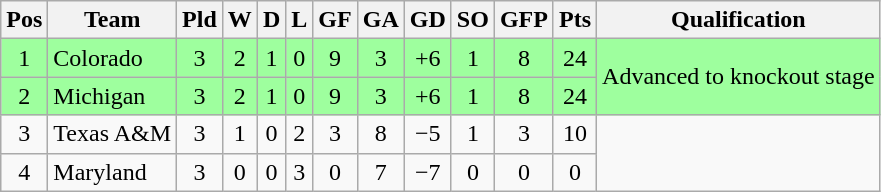<table class="wikitable" style="text-align:center">
<tr>
<th>Pos</th>
<th>Team</th>
<th>Pld</th>
<th>W</th>
<th>D</th>
<th>L</th>
<th>GF</th>
<th>GA</th>
<th>GD</th>
<th>SO</th>
<th>GFP</th>
<th>Pts</th>
<th>Qualification</th>
</tr>
<tr bgcolor="#9eff9e">
<td>1</td>
<td style="text-align:left">Colorado</td>
<td>3</td>
<td>2</td>
<td>1</td>
<td>0</td>
<td>9</td>
<td>3</td>
<td>+6</td>
<td>1</td>
<td>8</td>
<td>24</td>
<td rowspan="2">Advanced to knockout stage</td>
</tr>
<tr bgcolor="#9eff9e">
<td>2</td>
<td style="text-align:left">Michigan</td>
<td>3</td>
<td>2</td>
<td>1</td>
<td>0</td>
<td>9</td>
<td>3</td>
<td>+6</td>
<td>1</td>
<td>8</td>
<td>24</td>
</tr>
<tr>
<td>3</td>
<td style="text-align:left">Texas A&M</td>
<td>3</td>
<td>1</td>
<td>0</td>
<td>2</td>
<td>3</td>
<td>8</td>
<td>−5</td>
<td>1</td>
<td>3</td>
<td>10</td>
<td rowspan="2"></td>
</tr>
<tr>
<td>4</td>
<td style="text-align:left">Maryland</td>
<td>3</td>
<td>0</td>
<td>0</td>
<td>3</td>
<td>0</td>
<td>7</td>
<td>−7</td>
<td>0</td>
<td>0</td>
<td>0</td>
</tr>
</table>
